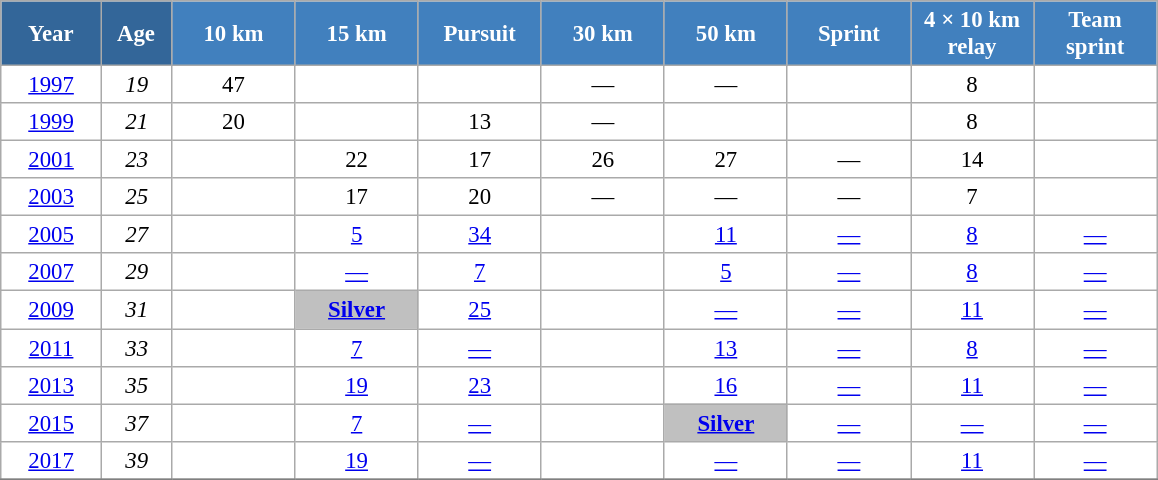<table class="wikitable" style="font-size:95%; text-align:center; border:grey solid 1px; border-collapse:collapse; background:#ffffff;">
<tr>
<th style="background-color:#369; color:white; width:60px;"> Year </th>
<th style="background-color:#369; color:white; width:40px;"> Age </th>
<th style="background-color:#4180be; color:white; width:75px;"> 10 km </th>
<th style="background-color:#4180be; color:white; width:75px;"> 15 km </th>
<th style="background-color:#4180be; color:white; width:75px;"> Pursuit </th>
<th style="background-color:#4180be; color:white; width:75px;"> 30 km </th>
<th style="background-color:#4180be; color:white; width:75px;"> 50 km </th>
<th style="background-color:#4180be; color:white; width:75px;"> Sprint </th>
<th style="background-color:#4180be; color:white; width:75px;"> 4 × 10 km <br> relay </th>
<th style="background-color:#4180be; color:white; width:75px;"> Team <br> sprint </th>
</tr>
<tr>
<td><a href='#'>1997</a></td>
<td><em>19</em></td>
<td>47</td>
<td></td>
<td></td>
<td>—</td>
<td>—</td>
<td></td>
<td>8</td>
<td></td>
</tr>
<tr>
<td><a href='#'>1999</a></td>
<td><em>21</em></td>
<td>20</td>
<td></td>
<td>13</td>
<td>—</td>
<td></td>
<td></td>
<td>8</td>
<td></td>
</tr>
<tr>
<td><a href='#'>2001</a></td>
<td><em>23</em></td>
<td></td>
<td>22</td>
<td>17</td>
<td>26</td>
<td>27</td>
<td>—</td>
<td>14</td>
<td></td>
</tr>
<tr>
<td><a href='#'>2003</a></td>
<td><em>25</em></td>
<td></td>
<td>17</td>
<td>20</td>
<td>—</td>
<td>—</td>
<td>—</td>
<td>7</td>
<td></td>
</tr>
<tr>
<td><a href='#'>2005</a></td>
<td><em>27</em></td>
<td></td>
<td><a href='#'>5</a></td>
<td><a href='#'>34</a></td>
<td></td>
<td><a href='#'>11</a></td>
<td><a href='#'>—</a></td>
<td><a href='#'>8</a></td>
<td><a href='#'>—</a></td>
</tr>
<tr>
<td><a href='#'>2007</a></td>
<td><em>29</em></td>
<td></td>
<td><a href='#'>—</a></td>
<td><a href='#'>7</a></td>
<td></td>
<td><a href='#'>5</a></td>
<td><a href='#'>—</a></td>
<td><a href='#'>8</a></td>
<td><a href='#'>—</a></td>
</tr>
<tr>
<td><a href='#'>2009</a></td>
<td><em>31</em></td>
<td></td>
<td bgcolor=silver><a href='#'><strong>Silver</strong></a></td>
<td><a href='#'>25</a></td>
<td></td>
<td><a href='#'>—</a></td>
<td><a href='#'>—</a></td>
<td><a href='#'>11</a></td>
<td><a href='#'>—</a></td>
</tr>
<tr>
<td><a href='#'>2011</a></td>
<td><em>33</em></td>
<td></td>
<td><a href='#'>7</a></td>
<td><a href='#'>—</a></td>
<td></td>
<td><a href='#'>13</a></td>
<td><a href='#'>—</a></td>
<td><a href='#'>8</a></td>
<td><a href='#'>—</a></td>
</tr>
<tr>
<td><a href='#'>2013</a></td>
<td><em>35</em></td>
<td></td>
<td><a href='#'>19</a></td>
<td><a href='#'>23</a></td>
<td></td>
<td><a href='#'>16</a></td>
<td><a href='#'>—</a></td>
<td><a href='#'>11</a></td>
<td><a href='#'>—</a></td>
</tr>
<tr>
<td><a href='#'>2015</a></td>
<td><em>37</em></td>
<td></td>
<td><a href='#'>7</a></td>
<td><a href='#'>—</a></td>
<td></td>
<td bgcolor=silver><a href='#'><strong>Silver</strong></a></td>
<td><a href='#'>—</a></td>
<td><a href='#'>—</a></td>
<td><a href='#'>—</a></td>
</tr>
<tr>
<td><a href='#'>2017</a></td>
<td><em>39</em></td>
<td></td>
<td><a href='#'>19</a></td>
<td><a href='#'>—</a></td>
<td></td>
<td><a href='#'>—</a></td>
<td><a href='#'>—</a></td>
<td><a href='#'>11</a></td>
<td><a href='#'>—</a></td>
</tr>
<tr>
</tr>
</table>
